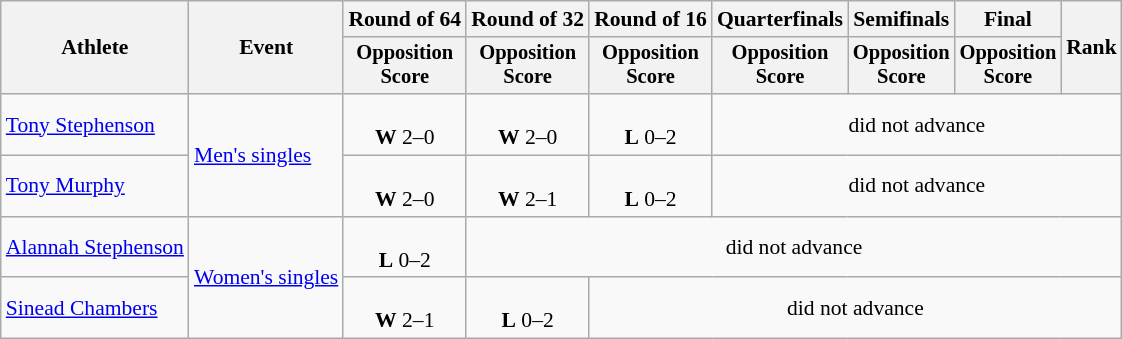<table class=wikitable style="font-size:90%">
<tr>
<th rowspan="2">Athlete</th>
<th rowspan="2">Event</th>
<th>Round of 64</th>
<th>Round of 32</th>
<th>Round of 16</th>
<th>Quarterfinals</th>
<th>Semifinals</th>
<th>Final</th>
<th rowspan=2>Rank</th>
</tr>
<tr style="font-size:95%">
<th>Opposition<br>Score</th>
<th>Opposition<br>Score</th>
<th>Opposition<br>Score</th>
<th>Opposition<br>Score</th>
<th>Opposition<br>Score</th>
<th>Opposition<br>Score</th>
</tr>
<tr align=center>
<td align=left><a href='#'>Tony Stephenson</a></td>
<td rowspan=2 align=left><a href='#'>Men's singles</a></td>
<td><br><strong>W</strong> 2–0</td>
<td><br><strong>W</strong> 2–0</td>
<td><br><strong>L</strong> 0–2</td>
<td colspan=4>did not advance</td>
</tr>
<tr align=center>
<td align=left><a href='#'>Tony Murphy</a></td>
<td><br><strong>W</strong> 2–0</td>
<td><br><strong>W</strong> 2–1</td>
<td><br><strong>L</strong> 0–2</td>
<td colspan=4>did not advance</td>
</tr>
<tr align=center>
<td align=left><a href='#'>Alannah Stephenson</a></td>
<td rowspan=2 align=left><a href='#'>Women's singles</a></td>
<td><br><strong>L</strong> 0–2</td>
<td colspan=6>did not advance</td>
</tr>
<tr align=center>
<td align=left><a href='#'>Sinead Chambers</a></td>
<td><br><strong>W</strong> 2–1</td>
<td><br><strong>L</strong> 0–2</td>
<td colspan=5>did not advance</td>
</tr>
</table>
